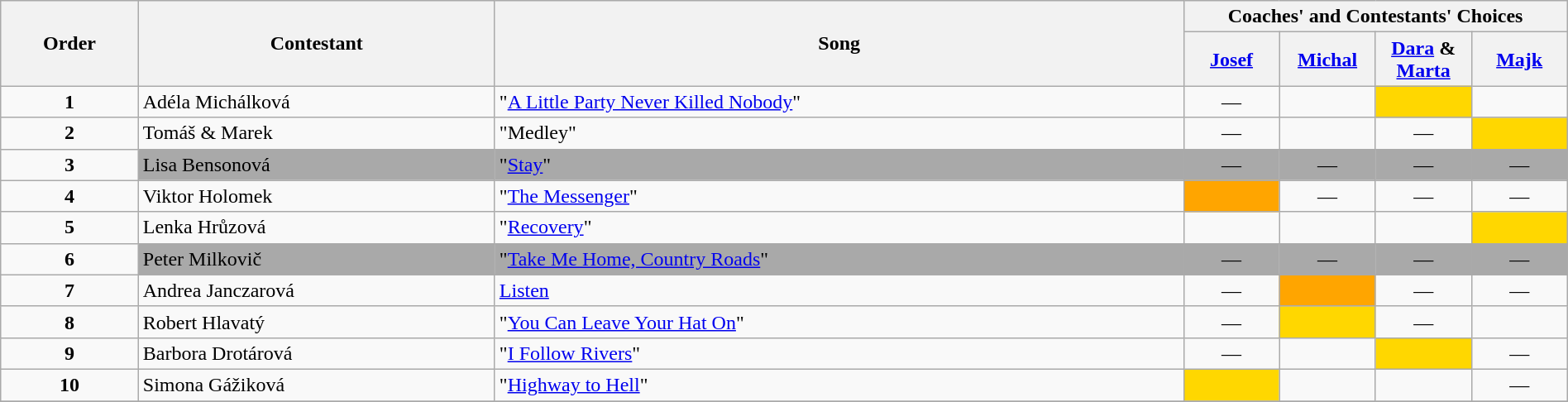<table class="wikitable" style="width:100%;">
<tr>
<th rowspan=2>Order</th>
<th rowspan=2>Contestant</th>
<th rowspan=2>Song</th>
<th colspan=4>Coaches' and Contestants' Choices</th>
</tr>
<tr>
<th width="70"><a href='#'>Josef</a></th>
<th width="70"><a href='#'>Michal</a></th>
<th width="70"><a href='#'>Dara</a> & <a href='#'>Marta</a></th>
<th width="70"><a href='#'>Majk</a></th>
</tr>
<tr>
<td align="center"><strong>1</strong></td>
<td>Adéla Michálková</td>
<td>"<a href='#'>A Little Party Never Killed Nobody</a>"</td>
<td align="center">—</td>
<td style=";text-align:center;"></td>
<td style="background:gold;text-align:center;"></td>
<td style=";text-align:center;"></td>
</tr>
<tr>
<td align="center"><strong>2</strong></td>
<td>Tomáš & Marek</td>
<td>"Medley"</td>
<td align="center">—</td>
<td style=";text-align:center;"></td>
<td align="center">—</td>
<td style="background:gold;text-align:center;"></td>
</tr>
<tr>
<td align="center"><strong>3</strong></td>
<td style="background:darkgrey;text-align:left;">Lisa Bensonová</td>
<td style="background:darkgrey;text-align:left;">"<a href='#'>Stay</a>"</td>
<td style="background:darkgrey;text-align:center;">—</td>
<td style="background:darkgrey;text-align:center;">—</td>
<td style="background:darkgrey;text-align:center;">—</td>
<td style="background:darkgrey;text-align:center;">—</td>
</tr>
<tr>
<td align="center"><strong>4</strong></td>
<td>Viktor Holomek</td>
<td>"<a href='#'>The Messenger</a>"</td>
<td style=";background:orange;text-align:center;"></td>
<td align="center">—</td>
<td align="center">—</td>
<td align="center">—</td>
</tr>
<tr>
<td align="center"><strong>5</strong></td>
<td>Lenka Hrůzová</td>
<td>"<a href='#'>Recovery</a>"</td>
<td style=";text-align:center;"></td>
<td style=";text-align:center;"></td>
<td style=";text-align:center;"></td>
<td style="background:gold;text-align:center;"></td>
</tr>
<tr>
<td align="center"><strong>6</strong></td>
<td style="background:darkgrey;text-align:left;">Peter Milkovič</td>
<td style="background:darkgrey;text-align:left;">"<a href='#'>Take Me Home, Country Roads</a>"</td>
<td style="background:darkgrey;text-align:center;">—</td>
<td style="background:darkgrey;text-align:center;">—</td>
<td style="background:darkgrey;text-align:center;">—</td>
<td style="background:darkgrey;text-align:center;">—</td>
</tr>
<tr>
<td align="center"><strong>7</strong></td>
<td>Andrea Janczarová</td>
<td><a href='#'>Listen</a></td>
<td align="center">—</td>
<td style=";background:orange;text-align:center;"></td>
<td align="center">—</td>
<td align="center">—</td>
</tr>
<tr>
<td align="center"><strong>8</strong></td>
<td>Robert Hlavatý</td>
<td>"<a href='#'>You Can Leave Your Hat On</a>"</td>
<td align="center">—</td>
<td style="background:gold;text-align:center;"></td>
<td align="center">—</td>
<td style=";text-align:center;"></td>
</tr>
<tr>
<td align="center"><strong>9</strong></td>
<td>Barbora Drotárová</td>
<td>"<a href='#'>I Follow Rivers</a>"</td>
<td align="center">—</td>
<td style=";text-align:center;"></td>
<td style="background:gold;text-align:center;"></td>
<td align="center">—</td>
</tr>
<tr>
<td align="center"><strong>10</strong></td>
<td>Simona Gážiková</td>
<td>"<a href='#'>Highway to Hell</a>"</td>
<td style="background:gold;text-align:center;"></td>
<td style=";text-align:center;"></td>
<td style=";text-align:center;"></td>
<td align="center">—</td>
</tr>
<tr>
</tr>
</table>
